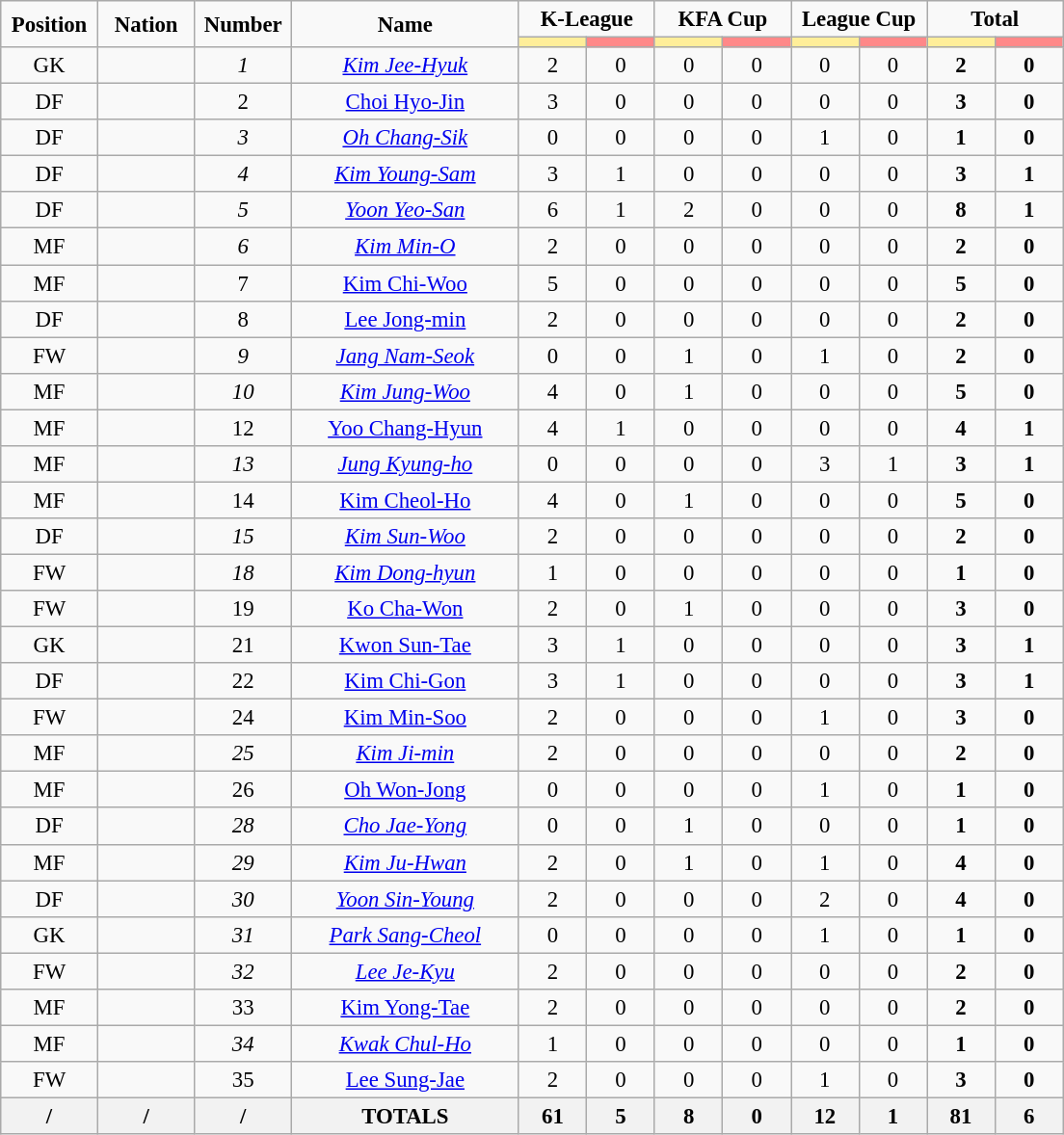<table class="wikitable" style="font-size: 95%; text-align: center;">
<tr>
<td rowspan="2" width="60" align="center"><strong>Position</strong></td>
<td rowspan="2" width="60" align="center"><strong>Nation</strong></td>
<td rowspan="2" width="60" align="center"><strong>Number</strong></td>
<td rowspan="2" width="150" align="center"><strong>Name</strong></td>
<td colspan="2" width="80" align="center"><strong>K-League</strong></td>
<td colspan="2" width="80" align="center"><strong>KFA Cup</strong></td>
<td colspan="2" width="80" align="center"><strong>League Cup</strong></td>
<td colspan="2" width="80" align="center"><strong>Total</strong></td>
</tr>
<tr>
<th width="40" style="background: #FFEE99"></th>
<th width="40" style="background: #FF8888"></th>
<th width="40" style="background: #FFEE99"></th>
<th width="40" style="background: #FF8888"></th>
<th width="40" style="background: #FFEE99"></th>
<th width="40" style="background: #FF8888"></th>
<th width="40" style="background: #FFEE99"></th>
<th width="40" style="background: #FF8888"></th>
</tr>
<tr>
<td>GK</td>
<td></td>
<td><em>1</em></td>
<td><em><a href='#'>Kim Jee-Hyuk</a></em></td>
<td>2</td>
<td>0</td>
<td>0</td>
<td>0</td>
<td>0</td>
<td>0</td>
<td><strong>2</strong></td>
<td><strong>0</strong></td>
</tr>
<tr>
<td>DF</td>
<td></td>
<td>2</td>
<td><a href='#'>Choi Hyo-Jin</a></td>
<td>3</td>
<td>0</td>
<td>0</td>
<td>0</td>
<td>0</td>
<td>0</td>
<td><strong>3</strong></td>
<td><strong>0</strong></td>
</tr>
<tr>
<td>DF</td>
<td></td>
<td><em>3</em></td>
<td><em><a href='#'>Oh Chang-Sik</a></em></td>
<td>0</td>
<td>0</td>
<td>0</td>
<td>0</td>
<td>1</td>
<td>0</td>
<td><strong>1</strong></td>
<td><strong>0</strong></td>
</tr>
<tr>
<td>DF</td>
<td></td>
<td><em>4</em></td>
<td><em><a href='#'>Kim Young-Sam</a></em></td>
<td>3</td>
<td>1</td>
<td>0</td>
<td>0</td>
<td>0</td>
<td>0</td>
<td><strong>3</strong></td>
<td><strong>1</strong></td>
</tr>
<tr>
<td>DF</td>
<td></td>
<td><em>5</em></td>
<td><em><a href='#'>Yoon Yeo-San</a></em></td>
<td>6</td>
<td>1</td>
<td>2</td>
<td>0</td>
<td>0</td>
<td>0</td>
<td><strong>8</strong></td>
<td><strong>1</strong></td>
</tr>
<tr>
<td>MF</td>
<td></td>
<td><em>6</em></td>
<td><em><a href='#'>Kim Min-O</a></em></td>
<td>2</td>
<td>0</td>
<td>0</td>
<td>0</td>
<td>0</td>
<td>0</td>
<td><strong>2</strong></td>
<td><strong>0</strong></td>
</tr>
<tr>
<td>MF</td>
<td></td>
<td>7</td>
<td><a href='#'>Kim Chi-Woo</a></td>
<td>5</td>
<td>0</td>
<td>0</td>
<td>0</td>
<td>0</td>
<td>0</td>
<td><strong>5</strong></td>
<td><strong>0</strong></td>
</tr>
<tr>
<td>DF</td>
<td></td>
<td>8</td>
<td><a href='#'>Lee Jong-min</a></td>
<td>2</td>
<td>0</td>
<td>0</td>
<td>0</td>
<td>0</td>
<td>0</td>
<td><strong>2</strong></td>
<td><strong>0</strong></td>
</tr>
<tr>
<td>FW</td>
<td></td>
<td><em>9</em></td>
<td><em><a href='#'>Jang Nam-Seok</a></em></td>
<td>0</td>
<td>0</td>
<td>1</td>
<td>0</td>
<td>1</td>
<td>0</td>
<td><strong>2</strong></td>
<td><strong>0</strong></td>
</tr>
<tr>
<td>MF</td>
<td></td>
<td><em>10</em></td>
<td><em><a href='#'>Kim Jung-Woo</a></em></td>
<td>4</td>
<td>0</td>
<td>1</td>
<td>0</td>
<td>0</td>
<td>0</td>
<td><strong>5</strong></td>
<td><strong>0</strong></td>
</tr>
<tr>
<td>MF</td>
<td></td>
<td>12</td>
<td><a href='#'>Yoo Chang-Hyun</a></td>
<td>4</td>
<td>1</td>
<td>0</td>
<td>0</td>
<td>0</td>
<td>0</td>
<td><strong>4</strong></td>
<td><strong>1</strong></td>
</tr>
<tr>
<td>MF</td>
<td></td>
<td><em>13</em></td>
<td><em><a href='#'>Jung Kyung-ho</a></em></td>
<td>0</td>
<td>0</td>
<td>0</td>
<td>0</td>
<td>3</td>
<td>1</td>
<td><strong>3</strong></td>
<td><strong>1</strong></td>
</tr>
<tr>
<td>MF</td>
<td></td>
<td>14</td>
<td><a href='#'>Kim Cheol-Ho</a></td>
<td>4</td>
<td>0</td>
<td>1</td>
<td>0</td>
<td>0</td>
<td>0</td>
<td><strong>5</strong></td>
<td><strong>0</strong></td>
</tr>
<tr>
<td>DF</td>
<td></td>
<td><em>15</em></td>
<td><em><a href='#'>Kim Sun-Woo</a></em></td>
<td>2</td>
<td>0</td>
<td>0</td>
<td>0</td>
<td>0</td>
<td>0</td>
<td><strong>2</strong></td>
<td><strong>0</strong></td>
</tr>
<tr>
<td>FW</td>
<td></td>
<td><em>18</em></td>
<td><em><a href='#'>Kim Dong-hyun</a></em></td>
<td>1</td>
<td>0</td>
<td>0</td>
<td>0</td>
<td>0</td>
<td>0</td>
<td><strong>1</strong></td>
<td><strong>0</strong></td>
</tr>
<tr>
<td>FW</td>
<td></td>
<td>19</td>
<td><a href='#'>Ko Cha-Won</a></td>
<td>2</td>
<td>0</td>
<td>1</td>
<td>0</td>
<td>0</td>
<td>0</td>
<td><strong>3</strong></td>
<td><strong>0</strong></td>
</tr>
<tr>
<td>GK</td>
<td></td>
<td>21</td>
<td><a href='#'>Kwon Sun-Tae</a></td>
<td>3</td>
<td>1</td>
<td>0</td>
<td>0</td>
<td>0</td>
<td>0</td>
<td><strong>3</strong></td>
<td><strong>1</strong></td>
</tr>
<tr>
<td>DF</td>
<td></td>
<td>22</td>
<td><a href='#'>Kim Chi-Gon</a></td>
<td>3</td>
<td>1</td>
<td>0</td>
<td>0</td>
<td>0</td>
<td>0</td>
<td><strong>3</strong></td>
<td><strong>1</strong></td>
</tr>
<tr>
<td>FW</td>
<td></td>
<td>24</td>
<td><a href='#'>Kim Min-Soo</a></td>
<td>2</td>
<td>0</td>
<td>0</td>
<td>0</td>
<td>1</td>
<td>0</td>
<td><strong>3</strong></td>
<td><strong>0</strong></td>
</tr>
<tr>
<td>MF</td>
<td></td>
<td><em>25</em></td>
<td><em><a href='#'>Kim Ji-min</a></em></td>
<td>2</td>
<td>0</td>
<td>0</td>
<td>0</td>
<td>0</td>
<td>0</td>
<td><strong>2</strong></td>
<td><strong>0</strong></td>
</tr>
<tr>
<td>MF</td>
<td></td>
<td>26</td>
<td><a href='#'>Oh Won-Jong</a></td>
<td>0</td>
<td>0</td>
<td>0</td>
<td>0</td>
<td>1</td>
<td>0</td>
<td><strong>1</strong></td>
<td><strong>0</strong></td>
</tr>
<tr>
<td>DF</td>
<td></td>
<td><em>28</em></td>
<td><em><a href='#'>Cho Jae-Yong</a></em></td>
<td>0</td>
<td>0</td>
<td>1</td>
<td>0</td>
<td>0</td>
<td>0</td>
<td><strong>1</strong></td>
<td><strong>0</strong></td>
</tr>
<tr>
<td>MF</td>
<td></td>
<td><em>29</em></td>
<td><em><a href='#'>Kim Ju-Hwan</a></em></td>
<td>2</td>
<td>0</td>
<td>1</td>
<td>0</td>
<td>1</td>
<td>0</td>
<td><strong>4</strong></td>
<td><strong>0</strong></td>
</tr>
<tr>
<td>DF</td>
<td></td>
<td><em>30</em></td>
<td><em><a href='#'>Yoon Sin-Young</a></em></td>
<td>2</td>
<td>0</td>
<td>0</td>
<td>0</td>
<td>2</td>
<td>0</td>
<td><strong>4</strong></td>
<td><strong>0</strong></td>
</tr>
<tr>
<td>GK</td>
<td></td>
<td><em>31</em></td>
<td><em><a href='#'>Park Sang-Cheol</a></em></td>
<td>0</td>
<td>0</td>
<td>0</td>
<td>0</td>
<td>1</td>
<td>0</td>
<td><strong>1</strong></td>
<td><strong>0</strong></td>
</tr>
<tr>
<td>FW</td>
<td></td>
<td><em>32</em></td>
<td><em><a href='#'>Lee Je-Kyu</a></em></td>
<td>2</td>
<td>0</td>
<td>0</td>
<td>0</td>
<td>0</td>
<td>0</td>
<td><strong>2</strong></td>
<td><strong>0</strong></td>
</tr>
<tr>
<td>MF</td>
<td></td>
<td>33</td>
<td><a href='#'>Kim Yong-Tae</a></td>
<td>2</td>
<td>0</td>
<td>0</td>
<td>0</td>
<td>0</td>
<td>0</td>
<td><strong>2</strong></td>
<td><strong>0</strong></td>
</tr>
<tr>
<td>MF</td>
<td></td>
<td><em>34</em></td>
<td><em><a href='#'>Kwak Chul-Ho</a></em></td>
<td>1</td>
<td>0</td>
<td>0</td>
<td>0</td>
<td>0</td>
<td>0</td>
<td><strong>1</strong></td>
<td><strong>0</strong></td>
</tr>
<tr>
<td>FW</td>
<td></td>
<td>35</td>
<td><a href='#'>Lee Sung-Jae</a></td>
<td>2</td>
<td>0</td>
<td>0</td>
<td>0</td>
<td>1</td>
<td>0</td>
<td><strong>3</strong></td>
<td><strong>0</strong></td>
</tr>
<tr>
<th>/</th>
<th>/</th>
<th>/</th>
<th>TOTALS</th>
<th>61</th>
<th>5</th>
<th>8</th>
<th>0</th>
<th>12</th>
<th>1</th>
<th>81</th>
<th>6</th>
</tr>
</table>
